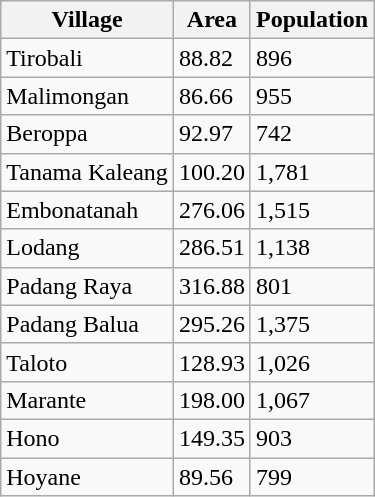<table class="wikitable">
<tr>
<th>Village</th>
<th>Area</th>
<th>Population</th>
</tr>
<tr>
<td>Tirobali</td>
<td>88.82</td>
<td>896</td>
</tr>
<tr>
<td>Malimongan</td>
<td>86.66</td>
<td>955</td>
</tr>
<tr>
<td>Beroppa</td>
<td>92.97</td>
<td>742</td>
</tr>
<tr>
<td>Tanama Kaleang</td>
<td>100.20</td>
<td>1,781</td>
</tr>
<tr>
<td>Embonatanah</td>
<td>276.06</td>
<td>1,515</td>
</tr>
<tr>
<td>Lodang</td>
<td>286.51</td>
<td>1,138</td>
</tr>
<tr>
<td>Padang Raya</td>
<td>316.88</td>
<td>801</td>
</tr>
<tr>
<td>Padang Balua</td>
<td>295.26</td>
<td>1,375</td>
</tr>
<tr>
<td>Taloto</td>
<td>128.93</td>
<td>1,026</td>
</tr>
<tr>
<td>Marante</td>
<td>198.00</td>
<td>1,067</td>
</tr>
<tr>
<td>Hono</td>
<td>149.35</td>
<td>903</td>
</tr>
<tr>
<td>Hoyane</td>
<td>89.56</td>
<td>799</td>
</tr>
</table>
